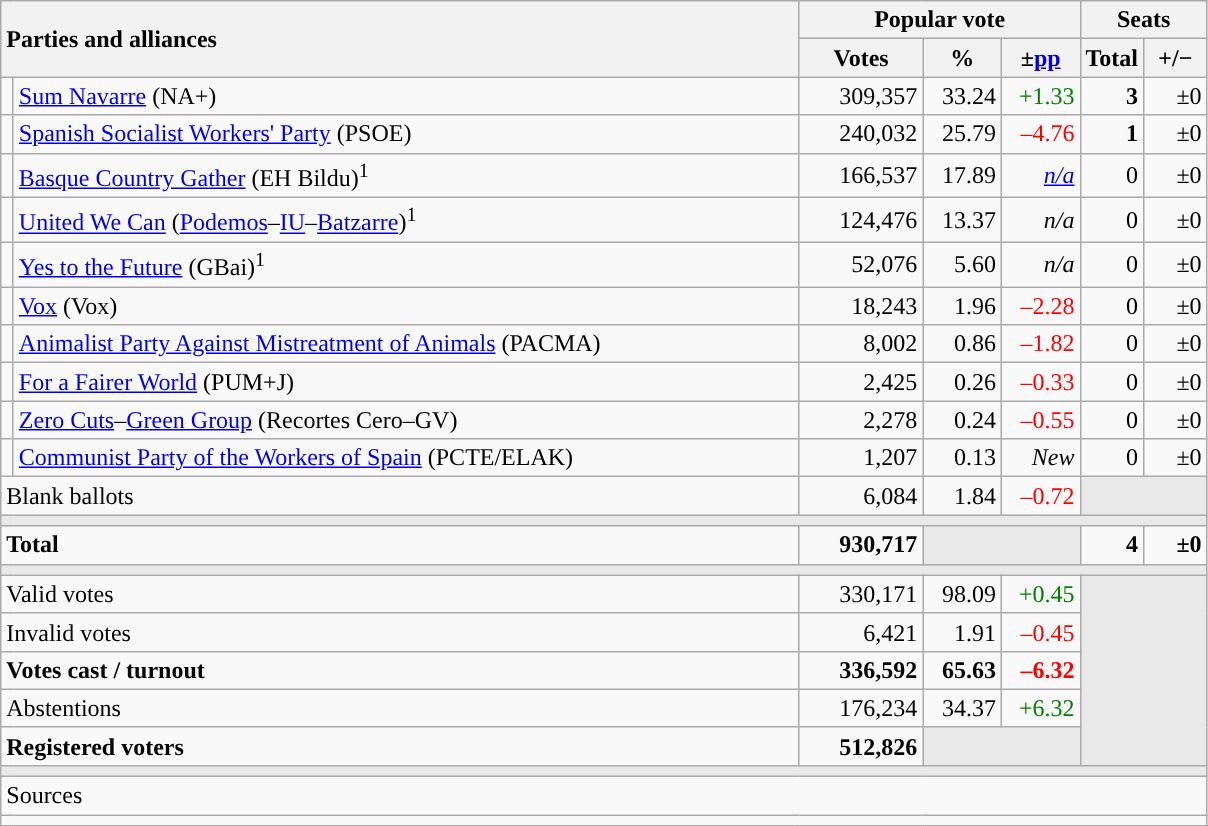<table class="wikitable" style="text-align:right;">
<tr>
<th style="text-align:left;" rowspan="2" colspan="2" width="525">Parties and alliances</th>
<th colspan="3">Popular vote</th>
<th colspan="2">Seats</th>
</tr>
<tr>
<th width="75">Votes</th>
<th width="45">%</th>
<th width="45">±<a href='#'>pp</a></th>
<th width="35">Total</th>
<th width="35">+/−</th>
</tr>
<tr>
<td width="1" style="color:inherit;background:"></td>
<td align="left"><a href='#'>Sum Navarre</a> (NA+)</td>
<td>309,357</td>
<td>33.24</td>
<td style="color:green;">+1.33</td>
<td><strong>3</strong></td>
<td>±0</td>
</tr>
<tr>
<td style="color:inherit;background:"></td>
<td align="left"><a href='#'>Spanish Socialist Workers' Party</a> (PSOE)</td>
<td>240,032</td>
<td>25.79</td>
<td style="color:red;">–4.76</td>
<td><strong>1</strong></td>
<td>±0</td>
</tr>
<tr>
<td style="color:inherit;background:"></td>
<td align="left"><a href='#'>Basque Country Gather</a> (EH Bildu)<sup>1</sup></td>
<td>166,537</td>
<td>17.89</td>
<td><em><a href='#'>n/a</a></em></td>
<td>0</td>
<td>±0</td>
</tr>
<tr>
<td style="color:inherit;background:"></td>
<td align="left"><a href='#'>United We Can</a> (<a href='#'>Podemos</a>–<a href='#'>IU</a>–<a href='#'>Batzarre</a>)<sup>1</sup></td>
<td>124,476</td>
<td>13.37</td>
<td><em>n/a</em></td>
<td>0</td>
<td>±0</td>
</tr>
<tr>
<td style="color:inherit;background:"></td>
<td align="left"><a href='#'>Yes to the Future</a> (GBai)<sup>1</sup></td>
<td>52,076</td>
<td>5.60</td>
<td><em>n/a</em></td>
<td>0</td>
<td>±0</td>
</tr>
<tr>
<td style="color:inherit;background:"></td>
<td align="left"><a href='#'>Vox</a> (Vox)</td>
<td>18,243</td>
<td>1.96</td>
<td style="color:red;">–2.28</td>
<td>0</td>
<td>±0</td>
</tr>
<tr>
<td style="color:inherit;background:"></td>
<td align="left"><a href='#'>Animalist Party Against Mistreatment of Animals</a> (PACMA)</td>
<td>8,002</td>
<td>0.86</td>
<td style="color:red;">–1.82</td>
<td>0</td>
<td>±0</td>
</tr>
<tr>
<td style="color:inherit;background:"></td>
<td align="left"><a href='#'>For a Fairer World</a> (PUM+J)</td>
<td>2,425</td>
<td>0.26</td>
<td style="color:red;">–0.33</td>
<td>0</td>
<td>±0</td>
</tr>
<tr>
<td style="color:inherit;background:"></td>
<td align="left"><a href='#'>Zero Cuts</a>–<a href='#'>Green Group</a> (Recortes Cero–GV)</td>
<td>2,278</td>
<td>0.24</td>
<td style="color:red;">–0.55</td>
<td>0</td>
<td>±0</td>
</tr>
<tr>
<td style="color:inherit;background:"></td>
<td align="left"><a href='#'>Communist Party of the Workers of Spain</a> (PCTE/ELAK)</td>
<td>1,207</td>
<td>0.13</td>
<td><em>New</em></td>
<td>0</td>
<td>±0</td>
</tr>
<tr>
<td align="left" colspan="2">Blank ballots</td>
<td>6,084</td>
<td>1.84</td>
<td style="color:red;">–0.72</td>
<td bgcolor="#E9E9E9" colspan="2"></td>
</tr>
<tr>
<td colspan="7" bgcolor="#E9E9E9"></td>
</tr>
<tr style="font-weight:bold;">
<td align="left" colspan="2">Total</td>
<td>930,717</td>
<td bgcolor="#E9E9E9" colspan="2"></td>
<td>4</td>
<td>±0</td>
</tr>
<tr>
<td colspan="7" bgcolor="#E9E9E9"></td>
</tr>
<tr>
<td align="left" colspan="2">Valid votes</td>
<td>330,171</td>
<td>98.09</td>
<td style="color:green;">+0.45</td>
<td bgcolor="#E9E9E9" colspan="2" rowspan="5"></td>
</tr>
<tr>
<td align="left" colspan="2">Invalid votes</td>
<td>6,421</td>
<td>1.91</td>
<td style="color:red;">–0.45</td>
</tr>
<tr style="font-weight:bold;">
<td align="left" colspan="2">Votes cast / turnout</td>
<td>336,592</td>
<td>65.63</td>
<td style="color:red;">–6.32</td>
</tr>
<tr>
<td align="left" colspan="2">Abstentions</td>
<td>176,234</td>
<td>34.37</td>
<td style="color:green;">+6.32</td>
</tr>
<tr style="font-weight:bold;">
<td align="left" colspan="2">Registered voters</td>
<td>512,826</td>
<td bgcolor="#E9E9E9" colspan="2"></td>
</tr>
<tr>
<td colspan="7" bgcolor="#E9E9E9"></td>
</tr>
<tr>
<td align="left" colspan="7">Sources</td>
</tr>
<tr>
<td colspan="7" style="text-align:left; max-width:790px;"></td>
</tr>
</table>
